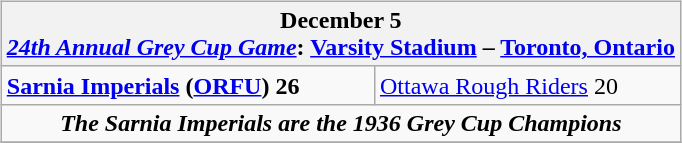<table cellspacing="10">
<tr>
<td valign="top"><br><table class="wikitable">
<tr>
<th bgcolor="#DDDDDD" colspan="4">December 5<br><a href='#'><em>24th Annual Grey Cup Game</em></a>: <a href='#'>Varsity Stadium</a> – <a href='#'>Toronto, Ontario</a></th>
</tr>
<tr>
<td><strong><a href='#'>Sarnia Imperials</a> (<a href='#'>ORFU</a>) 26</strong></td>
<td><a href='#'>Ottawa Rough Riders</a> 20</td>
</tr>
<tr>
<td align="center" colspan="4"><strong><em>The Sarnia Imperials are the 1936 Grey Cup Champions</em></strong></td>
</tr>
<tr>
</tr>
</table>
</td>
</tr>
</table>
